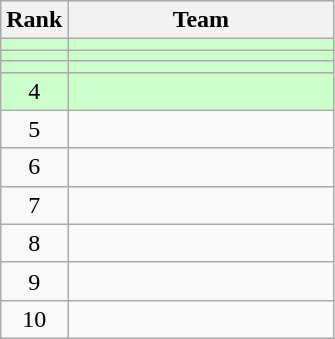<table class="wikitable">
<tr>
<th>Rank</th>
<th width=170>Team</th>
</tr>
<tr bgcolor=#ccffcc>
<td align=center></td>
<td></td>
</tr>
<tr bgcolor=#ccffcc>
<td align=center></td>
<td></td>
</tr>
<tr bgcolor=#ccffcc>
<td align=center></td>
<td></td>
</tr>
<tr bgcolor=#ccffcc>
<td align=center>4</td>
<td></td>
</tr>
<tr>
<td align=center>5</td>
<td></td>
</tr>
<tr>
<td align=center>6</td>
<td></td>
</tr>
<tr>
<td align=center>7</td>
<td></td>
</tr>
<tr>
<td align=center>8</td>
<td></td>
</tr>
<tr>
<td align=center>9</td>
<td></td>
</tr>
<tr>
<td align=center>10</td>
<td></td>
</tr>
</table>
